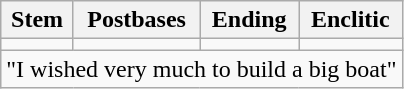<table class="wikitable">
<tr>
<th>Stem</th>
<th>Postbases</th>
<th>Ending</th>
<th>Enclitic</th>
</tr>
<tr>
<td></td>
<td></td>
<td></td>
<td></td>
</tr>
<tr>
<td colspan="4">"I wished very much to build a big boat"</td>
</tr>
</table>
